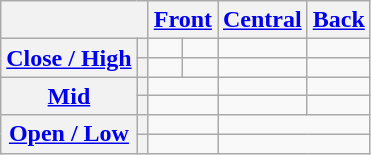<table class="wikitable" style="text-align:center;">
<tr>
<th colspan="2"></th>
<th colspan="2"><a href='#'>Front</a></th>
<th><a href='#'>Central</a></th>
<th><a href='#'>Back</a></th>
</tr>
<tr>
<th rowspan="2"><a href='#'>Close / High</a></th>
<th></th>
<td> </td>
<td> </td>
<td></td>
<td> </td>
</tr>
<tr>
<th></th>
<td> </td>
<td> </td>
<td></td>
<td> </td>
</tr>
<tr>
<th rowspan="2"><a href='#'>Mid</a></th>
<th></th>
<td colspan="2"> </td>
<td></td>
<td> </td>
</tr>
<tr>
<th></th>
<td colspan="2"> </td>
<td></td>
<td> </td>
</tr>
<tr>
<th rowspan="2"><a href='#'>Open / Low</a></th>
<th></th>
<td colspan="2"></td>
<td colspan="2"> </td>
</tr>
<tr>
<th></th>
<td colspan="2"></td>
<td colspan="2"> </td>
</tr>
</table>
